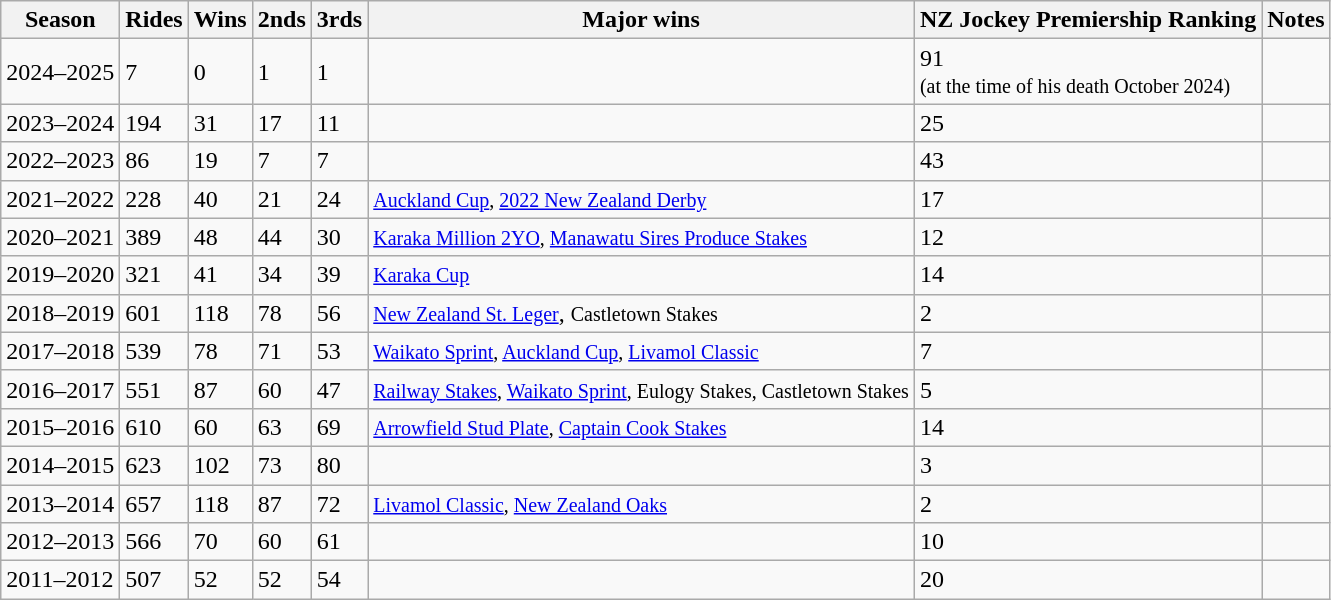<table class="wikitable mw-collapsible">
<tr>
<th>Season</th>
<th>Rides</th>
<th>Wins</th>
<th>2nds</th>
<th>3rds</th>
<th>Major wins</th>
<th>NZ Jockey Premiership Ranking</th>
<th>Notes</th>
</tr>
<tr>
<td>2024–2025</td>
<td>7</td>
<td>0</td>
<td>1</td>
<td>1</td>
<td></td>
<td>91<br><small>(at the time of his death October 2024)</small></td>
<td></td>
</tr>
<tr>
<td>2023–2024</td>
<td>194</td>
<td>31</td>
<td>17</td>
<td>11</td>
<td></td>
<td>25</td>
<td></td>
</tr>
<tr>
<td>2022–2023</td>
<td>86</td>
<td>19</td>
<td>7</td>
<td>7</td>
<td></td>
<td>43</td>
<td></td>
</tr>
<tr>
<td>2021–2022</td>
<td>228</td>
<td>40</td>
<td>21</td>
<td>24</td>
<td><small><a href='#'>Auckland Cup</a>, <a href='#'>2022 New Zealand Derby</a></small></td>
<td>17</td>
<td></td>
</tr>
<tr>
<td>2020–2021</td>
<td>389</td>
<td>48</td>
<td>44</td>
<td>30</td>
<td><small><a href='#'>Karaka Million 2YO</a>, <a href='#'>Manawatu Sires Produce Stakes</a></small></td>
<td>12</td>
<td></td>
</tr>
<tr>
<td>2019–2020</td>
<td>321</td>
<td>41</td>
<td>34</td>
<td>39</td>
<td><a href='#'><small>Karaka Cup</small></a></td>
<td>14</td>
<td></td>
</tr>
<tr>
<td>2018–2019</td>
<td>601</td>
<td>118</td>
<td>78</td>
<td>56</td>
<td><a href='#'><small>New Zealand St. Leger</small></a>, <small>Castletown Stakes</small></td>
<td>2</td>
<td></td>
</tr>
<tr>
<td>2017–2018</td>
<td>539</td>
<td>78</td>
<td>71</td>
<td>53</td>
<td><small><a href='#'>Waikato Sprint</a>, <a href='#'>Auckland Cup</a>, <a href='#'>Livamol Classic</a></small></td>
<td>7</td>
<td></td>
</tr>
<tr>
<td>2016–2017</td>
<td>551</td>
<td>87</td>
<td>60</td>
<td>47</td>
<td><small><a href='#'>Railway Stakes</a>, <a href='#'>Waikato Sprint</a>, Eulogy Stakes, Castletown Stakes</small></td>
<td>5</td>
<td></td>
</tr>
<tr>
<td>2015–2016</td>
<td>610</td>
<td>60</td>
<td>63</td>
<td>69</td>
<td><small><a href='#'>Arrowfield Stud Plate</a>, <a href='#'>Captain Cook Stakes</a></small></td>
<td>14</td>
<td></td>
</tr>
<tr>
<td>2014–2015</td>
<td>623</td>
<td>102</td>
<td>73</td>
<td>80</td>
<td></td>
<td>3</td>
<td></td>
</tr>
<tr>
<td>2013–2014</td>
<td>657</td>
<td>118</td>
<td>87</td>
<td>72</td>
<td><small><a href='#'>Livamol Classic</a>, <a href='#'>New Zealand Oaks</a></small></td>
<td>2</td>
<td></td>
</tr>
<tr>
<td>2012–2013</td>
<td>566</td>
<td>70</td>
<td>60</td>
<td>61</td>
<td></td>
<td>10</td>
<td></td>
</tr>
<tr>
<td>2011–2012</td>
<td>507</td>
<td>52</td>
<td>52</td>
<td>54</td>
<td></td>
<td>20</td>
<td></td>
</tr>
</table>
